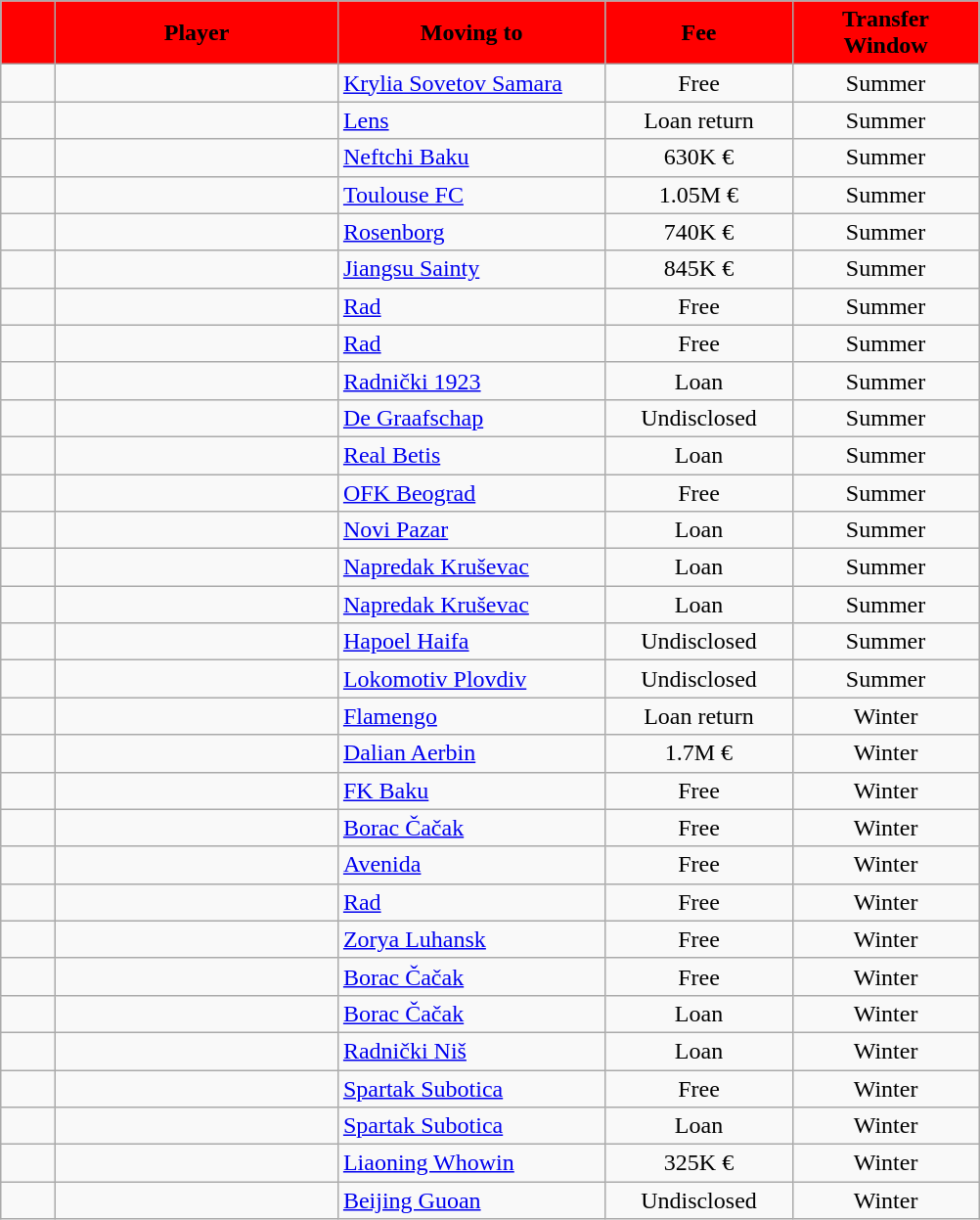<table class="wikitable sortable">
<tr>
<th width="30" style="background: red"></th>
<th width="185" style="background: red">Player</th>
<th width="175" style="background: red">Moving to</th>
<th width="120" class="unsortable" style="background: red">Fee</th>
<th width="120" class="unsortable" style="background: red">Transfer Window</th>
</tr>
<tr>
<td align=center></td>
<td> </td>
<td> <a href='#'>Krylia Sovetov Samara</a></td>
<td align=center>Free</td>
<td align=center>Summer</td>
</tr>
<tr>
<td align=center></td>
<td> </td>
<td> <a href='#'>Lens</a></td>
<td align=center>Loan return</td>
<td align=center>Summer</td>
</tr>
<tr>
<td align=center></td>
<td> </td>
<td> <a href='#'>Neftchi Baku</a></td>
<td align=center>630K €</td>
<td align=center>Summer</td>
</tr>
<tr>
<td align=center></td>
<td> </td>
<td> <a href='#'>Toulouse FC</a></td>
<td align=center>1.05M €</td>
<td align=center>Summer</td>
</tr>
<tr>
<td align=center></td>
<td> </td>
<td> <a href='#'>Rosenborg</a></td>
<td align=center>740K €</td>
<td align=center>Summer</td>
</tr>
<tr>
<td align=center></td>
<td> </td>
<td> <a href='#'>Jiangsu Sainty</a></td>
<td align=center>845K €</td>
<td align=center>Summer</td>
</tr>
<tr>
<td align=center></td>
<td> </td>
<td> <a href='#'>Rad</a></td>
<td align=center>Free</td>
<td align=center>Summer</td>
</tr>
<tr>
<td align=center></td>
<td> </td>
<td> <a href='#'>Rad</a></td>
<td align=center>Free</td>
<td align=center>Summer</td>
</tr>
<tr>
<td align=center></td>
<td> </td>
<td> <a href='#'>Radnički 1923</a></td>
<td align=center>Loan</td>
<td align=center>Summer</td>
</tr>
<tr>
<td align=center></td>
<td> </td>
<td> <a href='#'>De Graafschap</a></td>
<td align=center>Undisclosed</td>
<td align=center>Summer</td>
</tr>
<tr>
<td align=center></td>
<td> </td>
<td> <a href='#'>Real Betis</a></td>
<td align=center>Loan</td>
<td align=center>Summer</td>
</tr>
<tr>
<td align=center></td>
<td> </td>
<td> <a href='#'>OFK Beograd</a></td>
<td align=center>Free</td>
<td align=center>Summer</td>
</tr>
<tr>
<td align=center></td>
<td> </td>
<td> <a href='#'>Novi Pazar</a></td>
<td align=center>Loan</td>
<td align=center>Summer</td>
</tr>
<tr>
<td align=center></td>
<td> </td>
<td> <a href='#'>Napredak Kruševac</a></td>
<td align=center>Loan</td>
<td align=center>Summer</td>
</tr>
<tr>
<td align=center></td>
<td> </td>
<td> <a href='#'>Napredak Kruševac</a></td>
<td align=center>Loan</td>
<td align=center>Summer</td>
</tr>
<tr>
<td align=center></td>
<td> </td>
<td> <a href='#'>Hapoel Haifa</a></td>
<td align=center>Undisclosed</td>
<td align=center>Summer</td>
</tr>
<tr>
<td align=center></td>
<td> </td>
<td> <a href='#'>Lokomotiv Plovdiv</a></td>
<td align=center>Undisclosed</td>
<td align=center>Summer</td>
</tr>
<tr>
<td align=center></td>
<td> </td>
<td> <a href='#'>Flamengo</a></td>
<td align=center>Loan return</td>
<td align=center>Winter</td>
</tr>
<tr>
<td align=center></td>
<td> </td>
<td> <a href='#'>Dalian Aerbin</a></td>
<td align=center>1.7M €</td>
<td align=center>Winter</td>
</tr>
<tr>
<td align=center></td>
<td> </td>
<td> <a href='#'>FK Baku</a></td>
<td align=center>Free</td>
<td align=center>Winter</td>
</tr>
<tr>
<td align=center></td>
<td> </td>
<td> <a href='#'>Borac Čačak</a></td>
<td align=center>Free</td>
<td align=center>Winter</td>
</tr>
<tr>
<td align=center></td>
<td> </td>
<td> <a href='#'>Avenida</a></td>
<td align=center>Free</td>
<td align=center>Winter</td>
</tr>
<tr>
<td align=center></td>
<td> </td>
<td> <a href='#'>Rad</a></td>
<td align=center>Free</td>
<td align=center>Winter</td>
</tr>
<tr>
<td align=center></td>
<td> </td>
<td> <a href='#'>Zorya Luhansk</a></td>
<td align=center>Free</td>
<td align=center>Winter</td>
</tr>
<tr>
<td align=center></td>
<td> </td>
<td> <a href='#'>Borac Čačak</a></td>
<td align=center>Free</td>
<td align=center>Winter</td>
</tr>
<tr>
<td align=center></td>
<td> </td>
<td> <a href='#'>Borac Čačak</a></td>
<td align=center>Loan</td>
<td align=center>Winter</td>
</tr>
<tr>
<td align=center></td>
<td> </td>
<td> <a href='#'>Radnički Niš</a></td>
<td align=center>Loan</td>
<td align=center>Winter</td>
</tr>
<tr>
<td align=center></td>
<td> </td>
<td> <a href='#'>Spartak Subotica</a></td>
<td align=center>Free</td>
<td align=center>Winter</td>
</tr>
<tr>
<td align=center></td>
<td> </td>
<td> <a href='#'>Spartak Subotica</a></td>
<td align=center>Loan</td>
<td align=center>Winter</td>
</tr>
<tr>
<td align=center></td>
<td> </td>
<td> <a href='#'>Liaoning Whowin</a></td>
<td align=center>325K €</td>
<td align=center>Winter</td>
</tr>
<tr>
<td align=center></td>
<td> </td>
<td> <a href='#'>Beijing Guoan</a></td>
<td align=center>Undisclosed</td>
<td align=center>Winter</td>
</tr>
</table>
